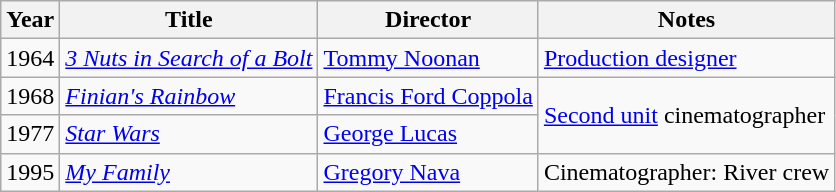<table class="wikitable">
<tr>
<th>Year</th>
<th>Title</th>
<th>Director</th>
<th>Notes</th>
</tr>
<tr>
<td>1964</td>
<td><em><a href='#'>3 Nuts in Search of a Bolt</a></em></td>
<td><a href='#'>Tommy Noonan</a></td>
<td><a href='#'>Production designer</a></td>
</tr>
<tr>
<td>1968</td>
<td><a href='#'><em>Finian's Rainbow</em></a></td>
<td><a href='#'>Francis Ford Coppola</a></td>
<td rowspan="2"><a href='#'>Second unit</a> cinematographer</td>
</tr>
<tr>
<td>1977</td>
<td><a href='#'><em>Star Wars</em></a></td>
<td><a href='#'>George Lucas</a></td>
</tr>
<tr>
<td>1995</td>
<td><a href='#'><em>My Family</em></a></td>
<td><a href='#'>Gregory Nava</a></td>
<td>Cinematographer: River crew</td>
</tr>
</table>
